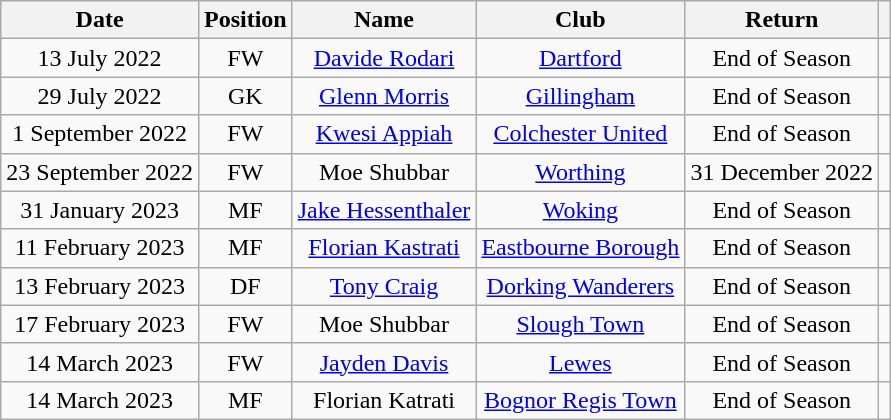<table class="wikitable" style="text-align:center;">
<tr>
<th>Date</th>
<th>Position</th>
<th>Name</th>
<th>Club</th>
<th>Return</th>
<th></th>
</tr>
<tr>
<td>13 July 2022</td>
<td>FW</td>
<td><a href='#'>Davide Rodari</a></td>
<td><a href='#'>Dartford</a></td>
<td>End of Season</td>
<td></td>
</tr>
<tr>
<td>29 July 2022</td>
<td>GK</td>
<td><a href='#'>Glenn Morris</a></td>
<td><a href='#'>Gillingham</a></td>
<td>End of Season</td>
<td></td>
</tr>
<tr>
<td>1 September 2022</td>
<td>FW</td>
<td><a href='#'>Kwesi Appiah</a></td>
<td><a href='#'>Colchester United</a></td>
<td>End of Season</td>
<td></td>
</tr>
<tr>
<td>23 September 2022</td>
<td>FW</td>
<td>Moe Shubbar</td>
<td><a href='#'>Worthing</a></td>
<td>31 December 2022</td>
<td></td>
</tr>
<tr>
<td>31 January 2023</td>
<td>MF</td>
<td><a href='#'>Jake Hessenthaler</a></td>
<td><a href='#'>Woking</a></td>
<td>End of Season</td>
<td></td>
</tr>
<tr>
<td>11 February 2023</td>
<td>MF</td>
<td><a href='#'>Florian Kastrati</a></td>
<td><a href='#'>Eastbourne Borough</a></td>
<td>End of Season</td>
<td></td>
</tr>
<tr>
<td>13 February 2023</td>
<td>DF</td>
<td><a href='#'>Tony Craig</a></td>
<td><a href='#'>Dorking Wanderers</a></td>
<td>End of Season</td>
<td></td>
</tr>
<tr>
<td>17 February 2023</td>
<td>FW</td>
<td>Moe Shubbar</td>
<td><a href='#'>Slough Town</a></td>
<td>End of Season</td>
<td></td>
</tr>
<tr>
<td>14 March 2023</td>
<td>FW</td>
<td><a href='#'>Jayden Davis</a></td>
<td><a href='#'>Lewes</a></td>
<td>End of Season</td>
<td></td>
</tr>
<tr>
<td>14 March 2023</td>
<td>MF</td>
<td>Florian Katrati</td>
<td><a href='#'>Bognor Regis Town</a></td>
<td>End of Season</td>
<td></td>
</tr>
</table>
